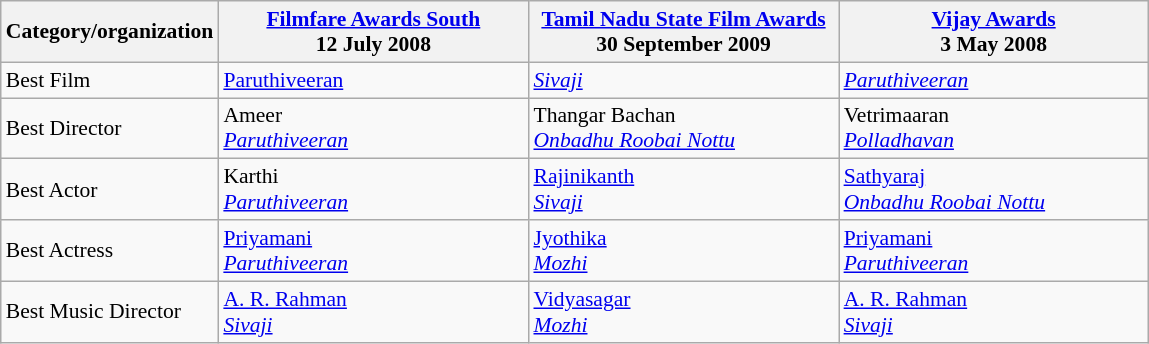<table class="wikitable" style="font-size: 90%;">
<tr>
<th rowspan="1" style="width:20px;">Category/organization</th>
<th rowspan="1" style="width:200px;"><a href='#'>Filmfare Awards South</a><br>12 July 2008</th>
<th rowspan="1" style="width:200px;"><a href='#'>Tamil Nadu State Film Awards</a><br>30 September 2009</th>
<th rowspan="1" style="width:200px;"><a href='#'>Vijay Awards</a><br>3 May 2008</th>
</tr>
<tr>
<td>Best Film</td>
<td><a href='#'>Paruthiveeran</a></td>
<td><em><a href='#'>Sivaji</a></em></td>
<td><em><a href='#'>Paruthiveeran</a></em></td>
</tr>
<tr>
<td>Best Director</td>
<td>Ameer<br><em><a href='#'>Paruthiveeran</a></em></td>
<td>Thangar Bachan<br><em><a href='#'>Onbadhu Roobai Nottu</a></em></td>
<td>Vetrimaaran<br><em><a href='#'>Polladhavan</a></em></td>
</tr>
<tr>
<td>Best Actor</td>
<td>Karthi<br><em><a href='#'>Paruthiveeran</a></em></td>
<td><a href='#'>Rajinikanth</a><br><em><a href='#'>Sivaji</a></em></td>
<td><a href='#'>Sathyaraj</a><br><em><a href='#'>Onbadhu Roobai Nottu</a></em></td>
</tr>
<tr>
<td>Best Actress</td>
<td><a href='#'>Priyamani</a><br><em><a href='#'>Paruthiveeran</a></em></td>
<td><a href='#'>Jyothika</a><br><em><a href='#'>Mozhi</a></em></td>
<td><a href='#'>Priyamani</a><br><em><a href='#'>Paruthiveeran</a></em></td>
</tr>
<tr>
<td>Best Music Director</td>
<td><a href='#'>A. R. Rahman</a><br><em><a href='#'>Sivaji</a></em></td>
<td><a href='#'>Vidyasagar</a><br><em><a href='#'>Mozhi</a></em></td>
<td><a href='#'>A. R. Rahman</a><br><em><a href='#'>Sivaji</a></em></td>
</tr>
</table>
